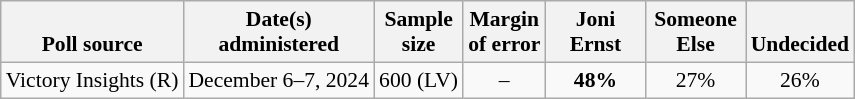<table class="wikitable" style="font-size:90%;text-align:center;">
<tr valign=bottom>
<th>Poll source</th>
<th>Date(s)<br>administered</th>
<th>Sample<br>size</th>
<th>Margin<br>of error</th>
<th style="width:60px;">Joni<br>Ernst</th>
<th style="width:60px;">Someone<br>Else</th>
<th>Undecided</th>
</tr>
<tr>
<td style="text-align:left;">Victory Insights (R)</td>
<td>December 6–7, 2024</td>
<td>600 (LV)</td>
<td>–</td>
<td><strong>48%</strong></td>
<td>27%</td>
<td>26%</td>
</tr>
</table>
